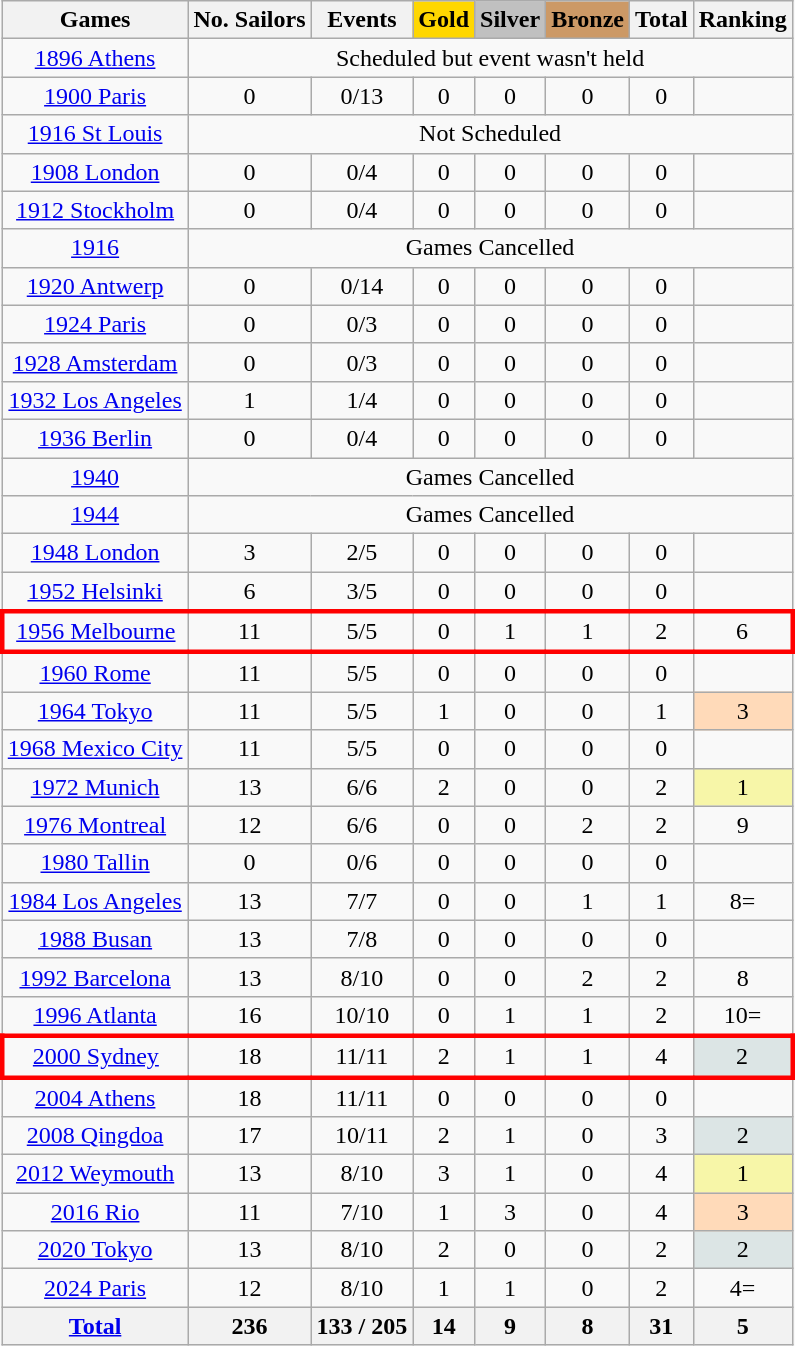<table class="wikitable sortable" style="text-align:center">
<tr>
<th>Games</th>
<th>No. Sailors</th>
<th>Events</th>
<th style="background-color:gold;">Gold</th>
<th style="background-color:silver;">Silver</th>
<th style="background-color:#c96;">Bronze</th>
<th>Total</th>
<th>Ranking</th>
</tr>
<tr>
<td><a href='#'>1896 Athens</a></td>
<td colspan=7>Scheduled but event wasn't held</td>
</tr>
<tr>
<td><a href='#'>1900 Paris</a></td>
<td>0</td>
<td>0/13</td>
<td>0</td>
<td>0</td>
<td>0</td>
<td>0</td>
<td></td>
</tr>
<tr>
<td><a href='#'>1916 St Louis</a></td>
<td colspan=7>Not Scheduled</td>
</tr>
<tr>
<td><a href='#'>1908 London</a></td>
<td>0</td>
<td>0/4</td>
<td>0</td>
<td>0</td>
<td>0</td>
<td>0</td>
<td></td>
</tr>
<tr>
<td><a href='#'>1912 Stockholm</a></td>
<td>0</td>
<td>0/4</td>
<td>0</td>
<td>0</td>
<td>0</td>
<td>0</td>
<td></td>
</tr>
<tr>
<td><a href='#'>1916</a></td>
<td colspan=7>Games Cancelled</td>
</tr>
<tr>
<td><a href='#'>1920 Antwerp</a></td>
<td>0</td>
<td>0/14</td>
<td>0</td>
<td>0</td>
<td>0</td>
<td>0</td>
<td></td>
</tr>
<tr>
<td><a href='#'>1924 Paris</a></td>
<td>0</td>
<td>0/3</td>
<td>0</td>
<td>0</td>
<td>0</td>
<td>0</td>
<td></td>
</tr>
<tr>
<td><a href='#'>1928 Amsterdam</a></td>
<td>0</td>
<td>0/3</td>
<td>0</td>
<td>0</td>
<td>0</td>
<td>0</td>
<td></td>
</tr>
<tr>
<td><a href='#'>1932 Los Angeles</a></td>
<td>1</td>
<td>1/4</td>
<td>0</td>
<td>0</td>
<td>0</td>
<td>0</td>
<td></td>
</tr>
<tr>
<td><a href='#'>1936 Berlin</a></td>
<td>0</td>
<td>0/4</td>
<td>0</td>
<td>0</td>
<td>0</td>
<td>0</td>
<td></td>
</tr>
<tr>
<td><a href='#'>1940</a></td>
<td colspan=7>Games Cancelled</td>
</tr>
<tr>
<td><a href='#'>1944</a></td>
<td colspan=7>Games Cancelled</td>
</tr>
<tr>
<td><a href='#'>1948 London</a></td>
<td>3</td>
<td>2/5</td>
<td>0</td>
<td>0</td>
<td>0</td>
<td>0</td>
<td></td>
</tr>
<tr>
<td><a href='#'>1952 Helsinki</a></td>
<td>6</td>
<td>3/5</td>
<td>0</td>
<td>0</td>
<td>0</td>
<td>0</td>
<td></td>
</tr>
<tr align=center style="border: 3px solid red">
<td><a href='#'>1956 Melbourne</a></td>
<td>11</td>
<td>5/5</td>
<td>0</td>
<td>1</td>
<td>1</td>
<td>2</td>
<td>6</td>
</tr>
<tr>
<td><a href='#'>1960 Rome</a></td>
<td>11</td>
<td>5/5</td>
<td>0</td>
<td>0</td>
<td>0</td>
<td>0</td>
<td></td>
</tr>
<tr>
<td><a href='#'>1964 Tokyo</a></td>
<td>11</td>
<td>5/5</td>
<td>1</td>
<td>0</td>
<td>0</td>
<td>1</td>
<td bgcolor=ffdab9>3</td>
</tr>
<tr>
<td><a href='#'>1968 Mexico City</a></td>
<td>11</td>
<td>5/5</td>
<td>0</td>
<td>0</td>
<td>0</td>
<td>0</td>
<td></td>
</tr>
<tr>
<td><a href='#'>1972 Munich</a></td>
<td>13</td>
<td>6/6</td>
<td>2</td>
<td>0</td>
<td>0</td>
<td>2</td>
<td bgcolor=F7F6A8>1</td>
</tr>
<tr>
<td><a href='#'>1976 Montreal</a></td>
<td>12</td>
<td>6/6</td>
<td>0</td>
<td>0</td>
<td>2</td>
<td>2</td>
<td>9</td>
</tr>
<tr>
<td><a href='#'>1980 Tallin</a></td>
<td>0</td>
<td>0/6</td>
<td>0</td>
<td>0</td>
<td>0</td>
<td>0</td>
<td></td>
</tr>
<tr>
<td><a href='#'>1984 Los Angeles</a></td>
<td>13</td>
<td>7/7</td>
<td>0</td>
<td>0</td>
<td>1</td>
<td>1</td>
<td>8=</td>
</tr>
<tr>
<td><a href='#'>1988 Busan</a></td>
<td>13</td>
<td>7/8</td>
<td>0</td>
<td>0</td>
<td>0</td>
<td>0</td>
<td></td>
</tr>
<tr>
<td><a href='#'>1992 Barcelona</a></td>
<td>13</td>
<td>8/10</td>
<td>0</td>
<td>0</td>
<td>2</td>
<td>2</td>
<td>8</td>
</tr>
<tr>
<td><a href='#'>1996 Atlanta</a></td>
<td>16</td>
<td>10/10</td>
<td>0</td>
<td>1</td>
<td>1</td>
<td>2</td>
<td>10=</td>
</tr>
<tr align=center style="border: 3px solid red">
<td><a href='#'>2000 Sydney</a></td>
<td>18</td>
<td>11/11</td>
<td>2</td>
<td>1</td>
<td>1</td>
<td>4</td>
<td bgcolor=dce5e5>2</td>
</tr>
<tr>
<td><a href='#'>2004 Athens</a></td>
<td>18</td>
<td>11/11</td>
<td>0</td>
<td>0</td>
<td>0</td>
<td>0</td>
<td></td>
</tr>
<tr>
<td><a href='#'>2008 Qingdoa</a></td>
<td>17</td>
<td>10/11</td>
<td>2</td>
<td>1</td>
<td>0</td>
<td>3</td>
<td bgcolor=dce5e5>2</td>
</tr>
<tr>
<td><a href='#'>2012 Weymouth</a></td>
<td>13</td>
<td>8/10</td>
<td>3</td>
<td>1</td>
<td>0</td>
<td>4</td>
<td bgcolor=F7F6A8>1</td>
</tr>
<tr>
<td><a href='#'>2016 Rio</a></td>
<td>11</td>
<td>7/10</td>
<td>1</td>
<td>3</td>
<td>0</td>
<td>4</td>
<td bgcolor=ffdab9>3</td>
</tr>
<tr>
<td><a href='#'>2020 Tokyo</a></td>
<td>13</td>
<td>8/10</td>
<td>2</td>
<td>0</td>
<td>0</td>
<td>2</td>
<td bgcolor=dce5e5>2</td>
</tr>
<tr>
<td><a href='#'>2024 Paris</a></td>
<td>12</td>
<td>8/10</td>
<td>1</td>
<td>1</td>
<td>0</td>
<td>2</td>
<td>4=</td>
</tr>
<tr>
<th><a href='#'>Total</a></th>
<th>236</th>
<th>133 / 205</th>
<th>14</th>
<th>9</th>
<th>8</th>
<th>31</th>
<th>5</th>
</tr>
</table>
